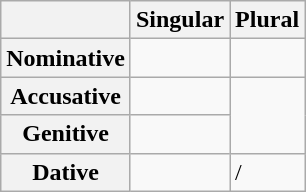<table class="wikitable">
<tr>
<th></th>
<th>Singular</th>
<th>Plural</th>
</tr>
<tr>
<th>Nominative</th>
<td></td>
<td></td>
</tr>
<tr>
<th>Accusative</th>
<td></td>
<td rowspan="2"></td>
</tr>
<tr>
<th>Genitive</th>
<td></td>
</tr>
<tr>
<th>Dative</th>
<td></td>
<td>/</td>
</tr>
</table>
